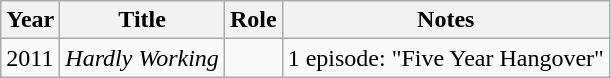<table class="wikitable sortable">
<tr>
<th>Year</th>
<th>Title</th>
<th>Role</th>
<th class="unsortable">Notes</th>
</tr>
<tr>
<td>2011</td>
<td><em>Hardly Working</em></td>
<td></td>
<td>1 episode: "Five Year Hangover"</td>
</tr>
</table>
